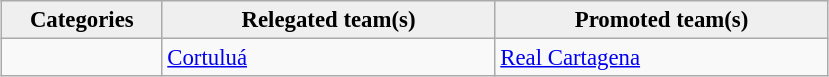<table align=center border="2" cellpadding="3" cellspacing="0" style="margin: 0.5em 0.5em 0.5em 1em; padding: 0.5em; background: #EFEFEF; border: 1px #aaa solid; border-collapse: collapse; font-size: 95%;">
<tr>
<th width=100>Categories</th>
<th width=215>Relegated team(s)</th>
<th width=215>Promoted team(s)</th>
</tr>
<tr bgcolor="#f9f9f9">
<td></td>
<td><a href='#'>Cortuluá</a></td>
<td><a href='#'>Real Cartagena</a></td>
</tr>
</table>
